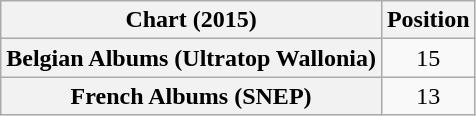<table class="wikitable sortable plainrowheaders" style="text-align:center">
<tr>
<th scope="col">Chart (2015)</th>
<th scope="col">Position</th>
</tr>
<tr>
<th scope="row">Belgian Albums (Ultratop Wallonia)</th>
<td>15</td>
</tr>
<tr>
<th scope="row">French Albums (SNEP)</th>
<td>13</td>
</tr>
</table>
